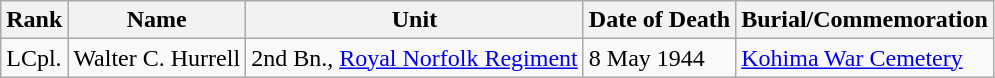<table class="wikitable">
<tr>
<th>Rank</th>
<th>Name</th>
<th>Unit</th>
<th>Date of Death</th>
<th>Burial/Commemoration</th>
</tr>
<tr>
<td>LCpl.</td>
<td>Walter C. Hurrell</td>
<td>2nd Bn., <a href='#'>Royal Norfolk Regiment</a></td>
<td>8 May 1944</td>
<td><a href='#'>Kohima War Cemetery</a></td>
</tr>
</table>
